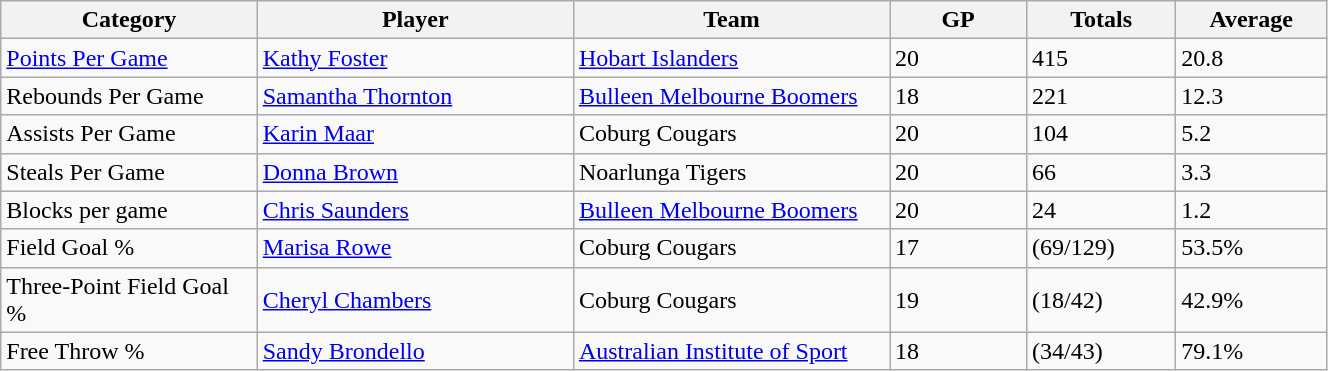<table class="wikitable" style="width: 70%">
<tr>
<th width=100>Category</th>
<th width=125>Player</th>
<th width=125>Team</th>
<th width=50>GP</th>
<th width=50>Totals</th>
<th width=50>Average</th>
</tr>
<tr>
<td><a href='#'>Points Per Game</a></td>
<td><a href='#'>Kathy Foster</a></td>
<td><a href='#'>Hobart Islanders</a></td>
<td>20</td>
<td>415</td>
<td>20.8</td>
</tr>
<tr>
<td>Rebounds Per Game</td>
<td><a href='#'>Samantha Thornton</a></td>
<td><a href='#'>Bulleen Melbourne Boomers</a></td>
<td>18</td>
<td>221</td>
<td>12.3</td>
</tr>
<tr>
<td>Assists Per Game</td>
<td><a href='#'>Karin Maar</a></td>
<td>Coburg Cougars</td>
<td>20</td>
<td>104</td>
<td>5.2</td>
</tr>
<tr>
<td>Steals Per Game</td>
<td><a href='#'>Donna Brown</a></td>
<td>Noarlunga Tigers</td>
<td>20</td>
<td>66</td>
<td>3.3</td>
</tr>
<tr>
<td>Blocks per game</td>
<td><a href='#'>Chris Saunders</a></td>
<td><a href='#'>Bulleen Melbourne Boomers</a></td>
<td>20</td>
<td>24</td>
<td>1.2</td>
</tr>
<tr>
<td>Field Goal %</td>
<td><a href='#'>Marisa Rowe</a></td>
<td>Coburg Cougars</td>
<td>17</td>
<td>(69/129)</td>
<td>53.5%</td>
</tr>
<tr>
<td>Three-Point Field Goal %</td>
<td><a href='#'>Cheryl Chambers</a></td>
<td>Coburg Cougars</td>
<td>19</td>
<td>(18/42)</td>
<td>42.9%</td>
</tr>
<tr>
<td>Free Throw %</td>
<td><a href='#'>Sandy Brondello</a></td>
<td><a href='#'>Australian Institute of Sport</a></td>
<td>18</td>
<td>(34/43)</td>
<td>79.1%</td>
</tr>
</table>
